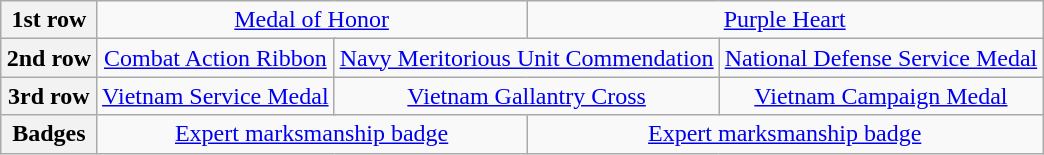<table class="wikitable" style="margin:1em auto; text-align:center;">
<tr>
<th>1st row</th>
<td colspan="6"><a href='#'>Medal of Honor</a></td>
<td colspan="6"><a href='#'>Purple Heart</a></td>
</tr>
<tr>
<th>2nd row</th>
<td colspan="4"><a href='#'>Combat Action Ribbon</a></td>
<td colspan="4"><a href='#'>Navy Meritorious Unit Commendation</a></td>
<td colspan="4"><a href='#'>National Defense Service Medal</a></td>
</tr>
<tr>
<th>3rd row</th>
<td colspan="4"><a href='#'>Vietnam Service Medal</a> <br></td>
<td colspan="4"><a href='#'>Vietnam Gallantry Cross</a> <br></td>
<td colspan="4"><a href='#'>Vietnam Campaign Medal</a></td>
</tr>
<tr>
<th>Badges</th>
<td colspan="6"><a href='#'>Expert marksmanship badge</a> <br></td>
<td colspan="6"><a href='#'>Expert marksmanship badge</a> <br></td>
</tr>
</table>
